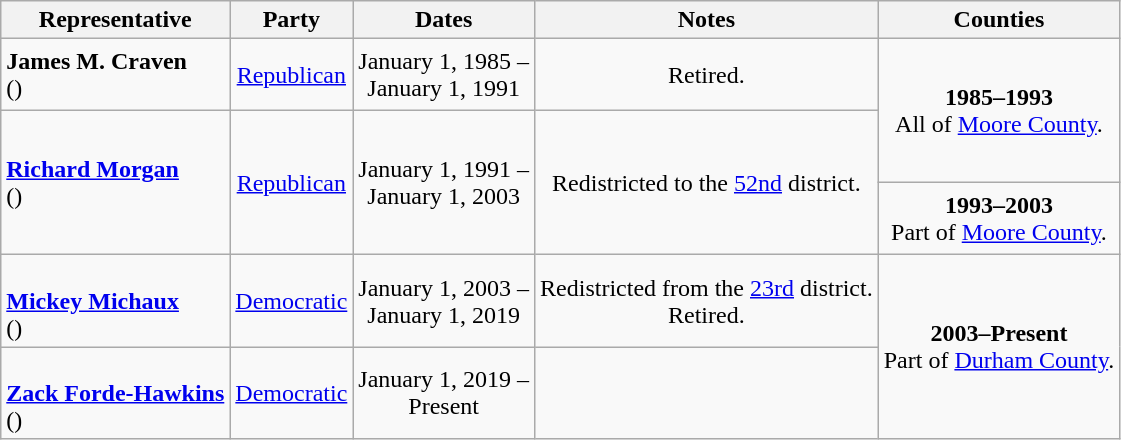<table class=wikitable style="text-align:center">
<tr>
<th>Representative</th>
<th>Party</th>
<th>Dates</th>
<th>Notes</th>
<th>Counties</th>
</tr>
<tr style="height:3em">
<td align=left><strong>James M. Craven</strong><br>()</td>
<td><a href='#'>Republican</a></td>
<td nowrap>January 1, 1985 – <br> January 1, 1991</td>
<td>Retired.</td>
<td rowspan=2><strong>1985–1993</strong> <br> All of <a href='#'>Moore County</a>.</td>
</tr>
<tr style="height:3em">
<td rowspan=2 align=left><strong><a href='#'>Richard Morgan</a></strong><br>()</td>
<td rowspan=2 ><a href='#'>Republican</a></td>
<td rowspan=2 nowrap>January 1, 1991 – <br> January 1, 2003</td>
<td rowspan=2>Redistricted to the <a href='#'>52nd</a> district.</td>
</tr>
<tr style="height:3em">
<td><strong>1993–2003</strong> <br> Part of <a href='#'>Moore County</a>.</td>
</tr>
<tr style="height:3em">
<td align=left><br><strong><a href='#'>Mickey Michaux</a></strong><br>()</td>
<td><a href='#'>Democratic</a></td>
<td nowrap>January 1, 2003 – <br> January 1, 2019</td>
<td>Redistricted from the <a href='#'>23rd</a> district. <br> Retired.</td>
<td rowspan=2><strong>2003–Present</strong> <br> Part of <a href='#'>Durham County</a>.</td>
</tr>
<tr style="height:3em">
<td align=left><br><strong><a href='#'>Zack Forde-Hawkins</a></strong><br>()</td>
<td><a href='#'>Democratic</a></td>
<td nowrap>January 1, 2019 – <br> Present</td>
<td></td>
</tr>
</table>
